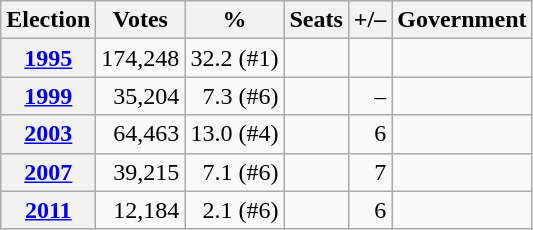<table class=wikitable style="text-align: right;">
<tr>
<th>Election</th>
<th>Votes</th>
<th>%</th>
<th>Seats</th>
<th>+/–</th>
<th>Government</th>
</tr>
<tr>
<th><a href='#'>1995</a></th>
<td>174,248</td>
<td>32.2 (#1)</td>
<td></td>
<td></td>
<td></td>
</tr>
<tr>
<th><a href='#'>1999</a></th>
<td>35,204</td>
<td>7.3 (#6)</td>
<td></td>
<td>–</td>
<td></td>
</tr>
<tr>
<th><a href='#'>2003</a></th>
<td>64,463</td>
<td>13.0 (#4)</td>
<td></td>
<td> 6</td>
<td></td>
</tr>
<tr>
<th><a href='#'>2007</a></th>
<td>39,215</td>
<td>7.1 (#6)</td>
<td></td>
<td> 7</td>
<td></td>
</tr>
<tr>
<th><a href='#'>2011</a></th>
<td>12,184</td>
<td>2.1 (#6)</td>
<td></td>
<td> 6</td>
<td></td>
</tr>
</table>
